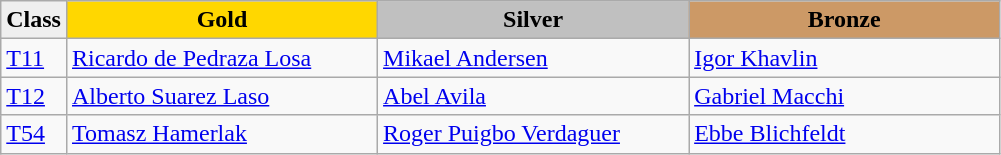<table class="wikitable" style="text-align:left">
<tr align="center">
<td bgcolor=efefef><strong>Class</strong></td>
<td width=200 bgcolor=gold><strong>Gold</strong></td>
<td width=200 bgcolor=silver><strong>Silver</strong></td>
<td width=200 bgcolor=CC9966><strong>Bronze</strong></td>
</tr>
<tr>
<td><a href='#'>T11</a></td>
<td><a href='#'>Ricardo de Pedraza Losa</a><br></td>
<td><a href='#'>Mikael Andersen</a><br></td>
<td><a href='#'>Igor Khavlin</a><br></td>
</tr>
<tr>
<td><a href='#'>T12</a></td>
<td><a href='#'>Alberto Suarez Laso</a><br></td>
<td><a href='#'>Abel Avila</a><br></td>
<td><a href='#'>Gabriel Macchi</a><br></td>
</tr>
<tr>
<td><a href='#'>T54</a></td>
<td><a href='#'>Tomasz Hamerlak</a><br></td>
<td><a href='#'>Roger Puigbo Verdaguer</a><br></td>
<td><a href='#'>Ebbe Blichfeldt</a><br></td>
</tr>
</table>
